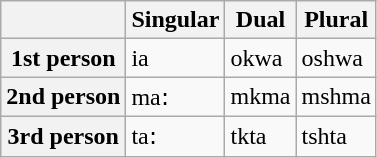<table class="wikitable">
<tr>
<th></th>
<th>Singular</th>
<th>Dual</th>
<th>Plural</th>
</tr>
<tr>
<th>1st person</th>
<td>ia</td>
<td>okwa</td>
<td>oshwa</td>
</tr>
<tr>
<th>2nd person</th>
<td>ma꞉</td>
<td>mkma</td>
<td>mshma</td>
</tr>
<tr>
<th>3rd person</th>
<td>ta꞉</td>
<td>tkta</td>
<td>tshta</td>
</tr>
</table>
